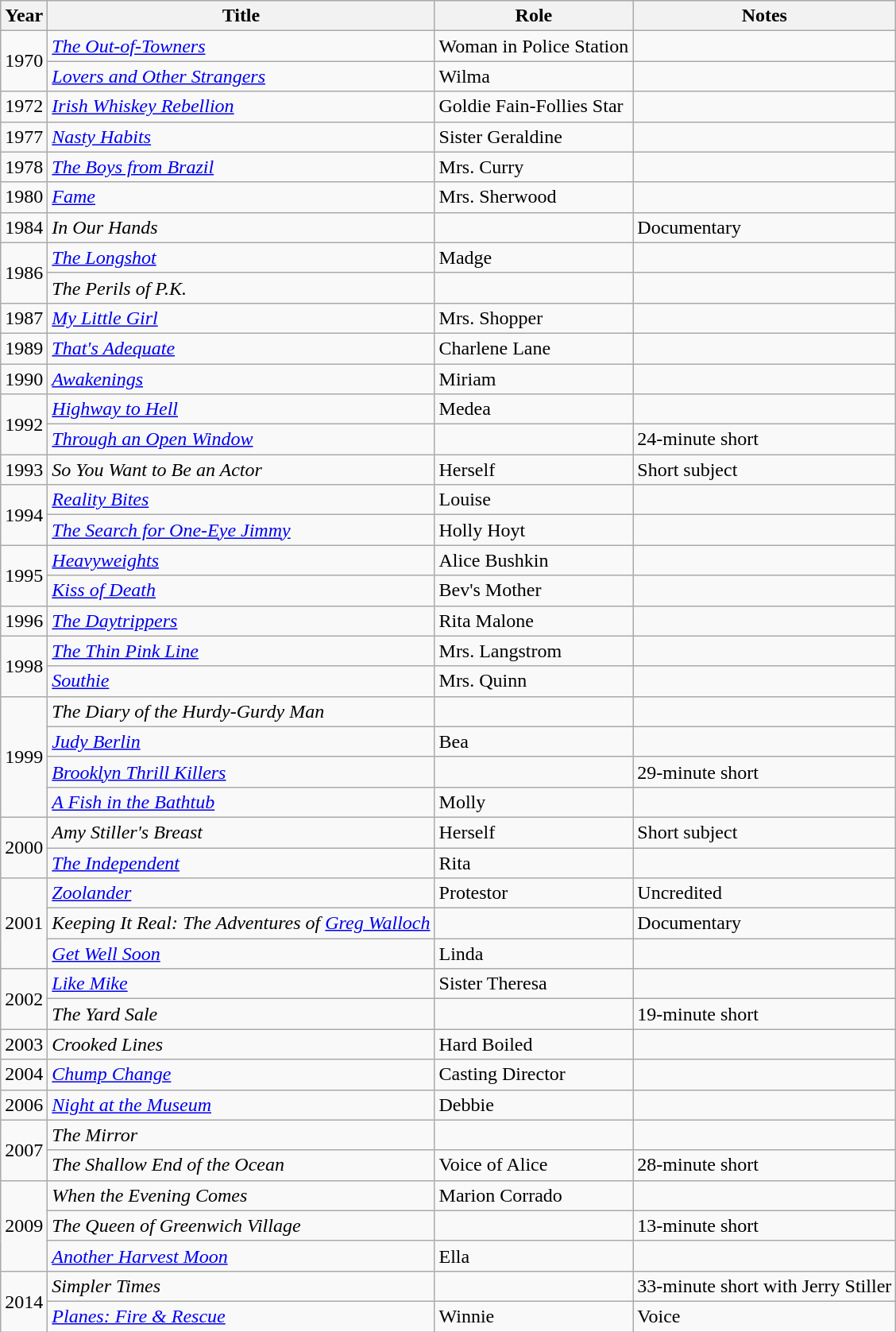<table class="wikitable sortable">
<tr>
<th>Year</th>
<th>Title</th>
<th>Role</th>
<th>Notes</th>
</tr>
<tr>
<td rowspan="2">1970</td>
<td><em><a href='#'>The Out-of-Towners</a></em></td>
<td>Woman in Police Station</td>
<td></td>
</tr>
<tr>
<td><em><a href='#'>Lovers and Other Strangers</a></em></td>
<td>Wilma</td>
<td></td>
</tr>
<tr>
<td>1972</td>
<td><em><a href='#'>Irish Whiskey Rebellion</a></em></td>
<td>Goldie Fain-Follies Star</td>
<td></td>
</tr>
<tr>
<td>1977</td>
<td><em><a href='#'>Nasty Habits</a></em></td>
<td>Sister Geraldine</td>
<td></td>
</tr>
<tr>
<td>1978</td>
<td><em><a href='#'>The Boys from Brazil</a></em></td>
<td>Mrs. Curry</td>
<td></td>
</tr>
<tr>
<td>1980</td>
<td><em><a href='#'>Fame</a></em></td>
<td>Mrs. Sherwood</td>
<td></td>
</tr>
<tr>
<td>1984</td>
<td><em>In Our Hands</em></td>
<td></td>
<td>Documentary</td>
</tr>
<tr>
<td rowspan="2">1986</td>
<td><em><a href='#'>The Longshot</a></em></td>
<td>Madge</td>
<td></td>
</tr>
<tr>
<td><em>The Perils of P.K.</em></td>
<td></td>
<td></td>
</tr>
<tr>
<td>1987</td>
<td><em><a href='#'>My Little Girl</a></em></td>
<td>Mrs. Shopper</td>
<td></td>
</tr>
<tr>
<td>1989</td>
<td><em><a href='#'>That's Adequate</a></em></td>
<td>Charlene Lane</td>
<td></td>
</tr>
<tr>
<td>1990</td>
<td><em><a href='#'>Awakenings</a></em></td>
<td>Miriam</td>
<td></td>
</tr>
<tr>
<td rowspan="2">1992</td>
<td><em><a href='#'>Highway to Hell</a></em></td>
<td>Medea</td>
<td></td>
</tr>
<tr>
<td><em><a href='#'>Through an Open Window</a></em></td>
<td></td>
<td>24-minute short</td>
</tr>
<tr>
<td>1993</td>
<td><em>So You Want to Be an Actor</em></td>
<td>Herself</td>
<td>Short subject</td>
</tr>
<tr>
<td rowspan="2">1994</td>
<td><em><a href='#'>Reality Bites</a></em></td>
<td>Louise</td>
<td></td>
</tr>
<tr>
<td><em><a href='#'>The Search for One-Eye Jimmy</a></em></td>
<td>Holly Hoyt</td>
<td></td>
</tr>
<tr>
<td rowspan="2">1995</td>
<td><em><a href='#'>Heavyweights</a></em></td>
<td>Alice Bushkin</td>
<td></td>
</tr>
<tr>
<td><em><a href='#'>Kiss of Death</a></em></td>
<td>Bev's Mother</td>
<td></td>
</tr>
<tr>
<td>1996</td>
<td><em><a href='#'>The Daytrippers</a></em></td>
<td>Rita Malone</td>
<td></td>
</tr>
<tr>
<td rowspan="2">1998</td>
<td><em><a href='#'>The Thin Pink Line</a></em></td>
<td>Mrs. Langstrom</td>
<td></td>
</tr>
<tr>
<td><em><a href='#'>Southie</a></em></td>
<td>Mrs. Quinn</td>
<td></td>
</tr>
<tr>
<td rowspan="4">1999</td>
<td><em>The Diary of the Hurdy-Gurdy Man</em></td>
<td></td>
<td></td>
</tr>
<tr>
<td><em><a href='#'>Judy Berlin</a></em></td>
<td>Bea</td>
<td></td>
</tr>
<tr>
<td><em><a href='#'>Brooklyn Thrill Killers</a></em></td>
<td></td>
<td>29-minute short</td>
</tr>
<tr>
<td><em><a href='#'>A Fish in the Bathtub</a></em></td>
<td>Molly</td>
<td></td>
</tr>
<tr>
<td rowspan="2">2000</td>
<td><em>Amy Stiller's Breast</em></td>
<td>Herself</td>
<td>Short subject</td>
</tr>
<tr>
<td><em><a href='#'>The Independent</a></em></td>
<td>Rita</td>
<td></td>
</tr>
<tr>
<td rowspan="3">2001</td>
<td><em><a href='#'>Zoolander</a></em></td>
<td>Protestor</td>
<td>Uncredited</td>
</tr>
<tr>
<td><em>Keeping It Real: The Adventures of <a href='#'>Greg Walloch</a></em></td>
<td></td>
<td>Documentary</td>
</tr>
<tr>
<td><em><a href='#'>Get Well Soon</a></em></td>
<td>Linda</td>
<td></td>
</tr>
<tr>
<td rowspan="2">2002</td>
<td><em><a href='#'>Like Mike</a></em></td>
<td>Sister Theresa</td>
<td></td>
</tr>
<tr>
<td><em>The Yard Sale</em></td>
<td></td>
<td>19-minute short</td>
</tr>
<tr>
<td>2003</td>
<td><em>Crooked Lines</em></td>
<td>Hard Boiled</td>
<td></td>
</tr>
<tr>
<td>2004</td>
<td><em><a href='#'>Chump Change</a></em></td>
<td>Casting Director</td>
<td></td>
</tr>
<tr>
<td>2006</td>
<td><em><a href='#'>Night at the Museum</a></em></td>
<td>Debbie</td>
<td></td>
</tr>
<tr>
<td rowspan="2">2007</td>
<td><em>The Mirror</em></td>
<td></td>
<td></td>
</tr>
<tr>
<td><em>The Shallow End of the Ocean</em></td>
<td>Voice of Alice</td>
<td>28-minute short</td>
</tr>
<tr>
<td rowspan="3">2009</td>
<td><em>When the Evening Comes</em></td>
<td>Marion Corrado</td>
<td></td>
</tr>
<tr>
<td><em>The Queen of Greenwich Village</em></td>
<td></td>
<td>13-minute short</td>
</tr>
<tr>
<td><em><a href='#'>Another Harvest Moon</a></em></td>
<td>Ella</td>
<td></td>
</tr>
<tr>
<td rowspan="2">2014</td>
<td><em>Simpler Times</em></td>
<td></td>
<td>33-minute short with Jerry Stiller</td>
</tr>
<tr>
<td><em><a href='#'>Planes: Fire & Rescue</a></em></td>
<td>Winnie</td>
<td>Voice</td>
</tr>
</table>
